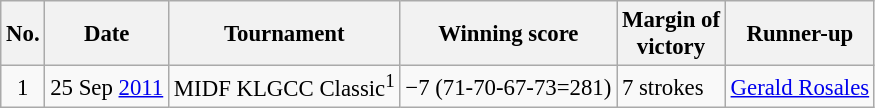<table class="wikitable" style="font-size:95%;">
<tr>
<th>No.</th>
<th>Date</th>
<th>Tournament</th>
<th>Winning score</th>
<th>Margin of<br>victory</th>
<th>Runner-up</th>
</tr>
<tr>
<td align=center>1</td>
<td align=right>25 Sep <a href='#'>2011</a></td>
<td>MIDF KLGCC Classic<sup>1</sup></td>
<td>−7 (71-70-67-73=281)</td>
<td>7 strokes</td>
<td> <a href='#'>Gerald Rosales</a></td>
</tr>
</table>
